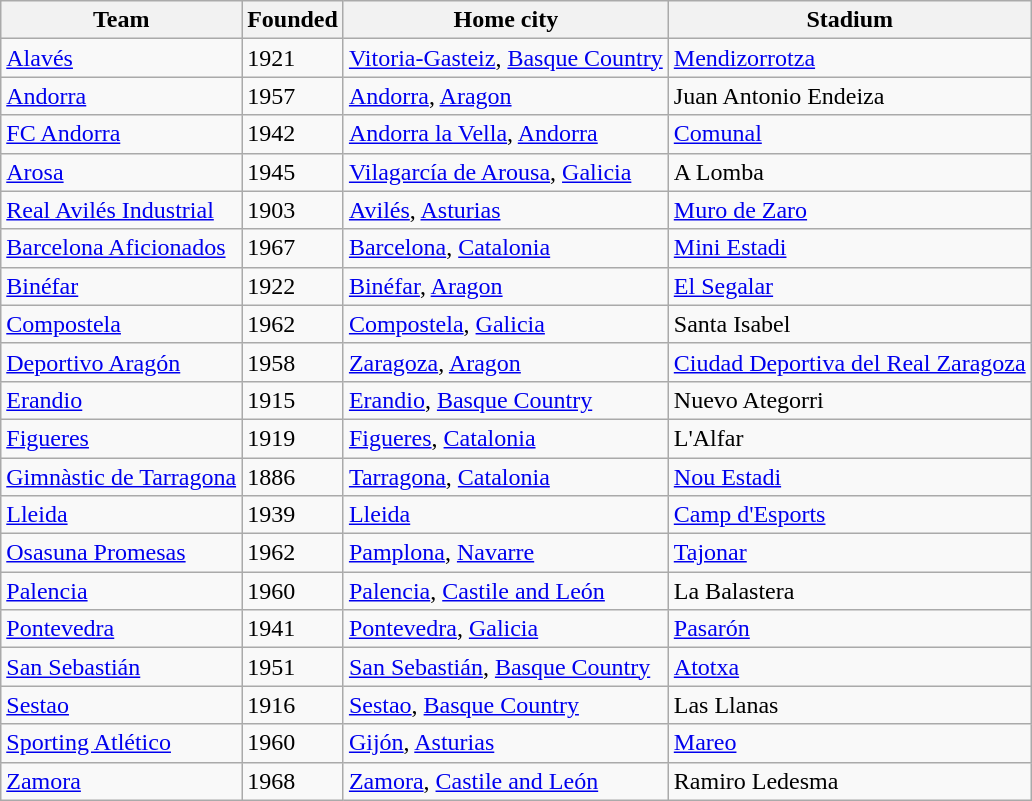<table class="wikitable sortable">
<tr>
<th>Team</th>
<th>Founded</th>
<th>Home city</th>
<th>Stadium</th>
</tr>
<tr>
<td><a href='#'>Alavés</a></td>
<td>1921</td>
<td><a href='#'>Vitoria-Gasteiz</a>, <a href='#'>Basque Country</a></td>
<td><a href='#'>Mendizorrotza</a></td>
</tr>
<tr>
<td><a href='#'>Andorra</a></td>
<td>1957</td>
<td><a href='#'>Andorra</a>, <a href='#'>Aragon</a></td>
<td>Juan Antonio Endeiza</td>
</tr>
<tr>
<td><a href='#'>FC Andorra</a></td>
<td>1942</td>
<td><a href='#'>Andorra la Vella</a>, <a href='#'>Andorra</a></td>
<td><a href='#'>Comunal</a></td>
</tr>
<tr>
<td><a href='#'>Arosa</a></td>
<td>1945</td>
<td><a href='#'>Vilagarcía de Arousa</a>, <a href='#'>Galicia</a></td>
<td>A Lomba</td>
</tr>
<tr>
<td><a href='#'>Real Avilés Industrial</a></td>
<td>1903</td>
<td><a href='#'>Avilés</a>, <a href='#'>Asturias</a></td>
<td><a href='#'>Muro de Zaro</a></td>
</tr>
<tr>
<td><a href='#'>Barcelona Aficionados</a></td>
<td>1967</td>
<td><a href='#'>Barcelona</a>, <a href='#'>Catalonia</a></td>
<td><a href='#'>Mini Estadi</a></td>
</tr>
<tr>
<td><a href='#'>Binéfar</a></td>
<td>1922</td>
<td><a href='#'>Binéfar</a>, <a href='#'>Aragon</a></td>
<td><a href='#'>El Segalar</a></td>
</tr>
<tr>
<td><a href='#'>Compostela</a></td>
<td>1962</td>
<td><a href='#'>Compostela</a>, <a href='#'>Galicia</a></td>
<td>Santa Isabel</td>
</tr>
<tr>
<td><a href='#'>Deportivo Aragón</a></td>
<td>1958</td>
<td><a href='#'>Zaragoza</a>, <a href='#'>Aragon</a></td>
<td><a href='#'>Ciudad Deportiva del Real Zaragoza</a></td>
</tr>
<tr>
<td><a href='#'>Erandio</a></td>
<td>1915</td>
<td><a href='#'>Erandio</a>, <a href='#'>Basque Country</a></td>
<td>Nuevo Ategorri</td>
</tr>
<tr>
<td><a href='#'>Figueres</a></td>
<td>1919</td>
<td><a href='#'>Figueres</a>, <a href='#'>Catalonia</a></td>
<td>L'Alfar</td>
</tr>
<tr>
<td><a href='#'>Gimnàstic de Tarragona</a></td>
<td>1886</td>
<td><a href='#'>Tarragona</a>, <a href='#'>Catalonia</a></td>
<td><a href='#'>Nou Estadi</a></td>
</tr>
<tr>
<td><a href='#'>Lleida</a></td>
<td>1939</td>
<td><a href='#'>Lleida</a></td>
<td><a href='#'>Camp d'Esports</a></td>
</tr>
<tr>
<td><a href='#'>Osasuna Promesas</a></td>
<td>1962</td>
<td><a href='#'>Pamplona</a>, <a href='#'>Navarre</a></td>
<td><a href='#'>Tajonar</a></td>
</tr>
<tr>
<td><a href='#'>Palencia</a></td>
<td>1960</td>
<td><a href='#'>Palencia</a>, <a href='#'>Castile and León</a></td>
<td>La Balastera</td>
</tr>
<tr>
<td><a href='#'>Pontevedra</a></td>
<td>1941</td>
<td><a href='#'>Pontevedra</a>, <a href='#'>Galicia</a></td>
<td><a href='#'>Pasarón</a></td>
</tr>
<tr>
<td><a href='#'>San Sebastián</a></td>
<td>1951</td>
<td><a href='#'>San Sebastián</a>, <a href='#'>Basque Country</a></td>
<td><a href='#'>Atotxa</a></td>
</tr>
<tr>
<td><a href='#'>Sestao</a></td>
<td>1916</td>
<td><a href='#'>Sestao</a>, <a href='#'>Basque Country</a></td>
<td>Las Llanas</td>
</tr>
<tr>
<td><a href='#'>Sporting Atlético</a></td>
<td>1960</td>
<td><a href='#'>Gijón</a>, <a href='#'>Asturias</a></td>
<td><a href='#'>Mareo</a></td>
</tr>
<tr>
<td><a href='#'>Zamora</a></td>
<td>1968</td>
<td><a href='#'>Zamora</a>, <a href='#'>Castile and León</a></td>
<td>Ramiro Ledesma</td>
</tr>
</table>
